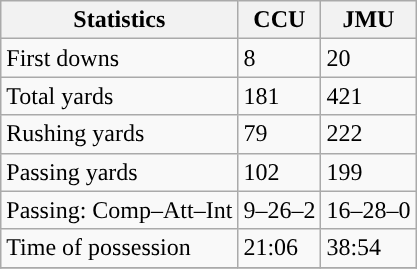<table class="wikitable" style="float: left;">
<tr>
<th>Statistics</th>
<th>CCU</th>
<th>JMU</th>
</tr>
<tr>
<td>First downs</td>
<td>8</td>
<td>20</td>
</tr>
<tr>
<td>Total yards</td>
<td>181</td>
<td>421</td>
</tr>
<tr>
<td>Rushing yards</td>
<td>79</td>
<td>222</td>
</tr>
<tr>
<td>Passing yards</td>
<td>102</td>
<td>199</td>
</tr>
<tr>
<td>Passing: Comp–Att–Int</td>
<td>9–26–2</td>
<td>16–28–0</td>
</tr>
<tr>
<td>Time of possession</td>
<td>21:06</td>
<td>38:54</td>
</tr>
<tr>
</tr>
</table>
